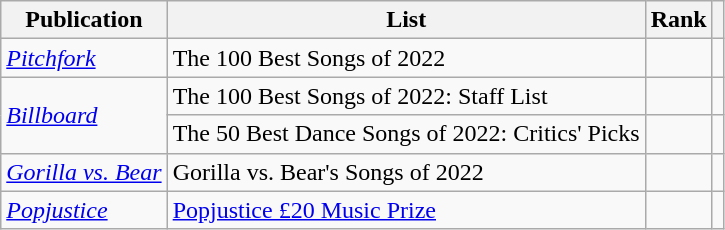<table class="wikitable sortable">
<tr>
<th>Publication</th>
<th>List</th>
<th>Rank</th>
<th></th>
</tr>
<tr>
<td><em><a href='#'>Pitchfork</a></em></td>
<td>The 100 Best Songs of 2022</td>
<td></td>
<td></td>
</tr>
<tr>
<td rowspan="2"><em><a href='#'>Billboard</a></em></td>
<td>The 100 Best Songs of 2022: Staff List</td>
<td></td>
<td></td>
</tr>
<tr>
<td>The 50 Best Dance Songs of 2022: Critics' Picks</td>
<td></td>
<td></td>
</tr>
<tr>
<td><em><a href='#'>Gorilla vs. Bear</a></em></td>
<td>Gorilla vs. Bear's Songs of 2022</td>
<td></td>
<td></td>
</tr>
<tr>
<td><em><a href='#'>Popjustice</a></em></td>
<td><a href='#'>Popjustice £20 Music Prize</a></td>
<td></td>
<td></td>
</tr>
</table>
